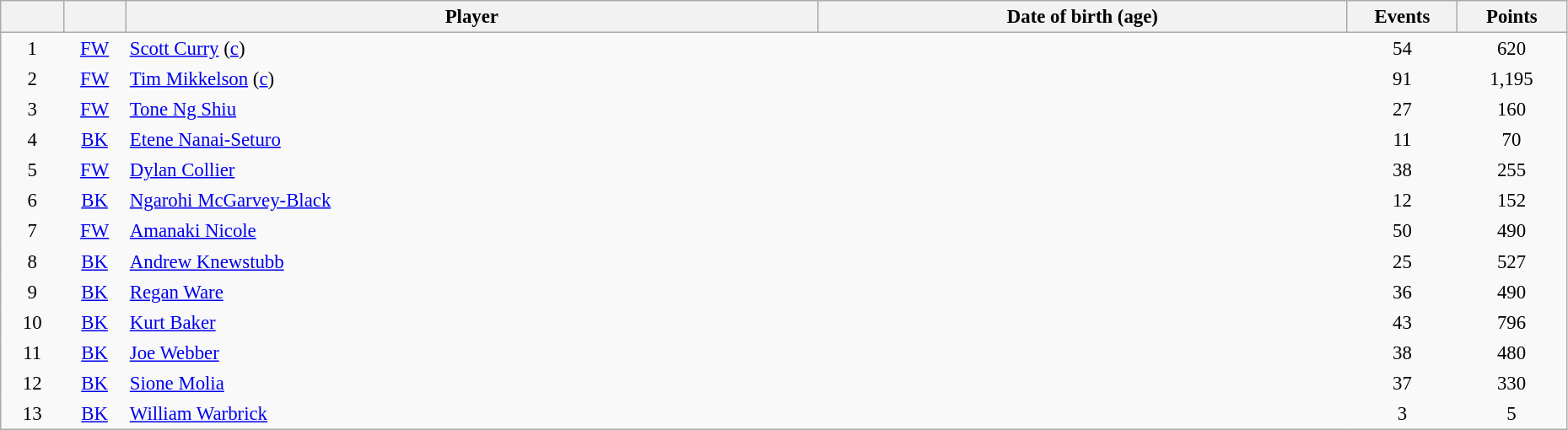<table class="sortable wikitable plainrowheaders" style="font-size:95%; width: 98%">
<tr>
<th scope="col" style="width:4%"></th>
<th scope="col" style="width:4%"></th>
<th scope="col">Player</th>
<th scope="col">Date of birth (age)</th>
<th scope="col" style="width:7%">Events</th>
<th scope="col" style="width:7%">Points</th>
</tr>
<tr>
<td style="text-align:center; border:0">1</td>
<td style="text-align:center; border:0"><a href='#'>FW</a></td>
<td style="text-align:left; border:0"><a href='#'>Scott Curry</a> (<a href='#'>c</a>)</td>
<td style="text-align:left; border:0"></td>
<td style="text-align:center; border:0">54</td>
<td style="text-align:center; border:0">620</td>
</tr>
<tr>
<td style="text-align:center; border:0">2</td>
<td style="text-align:center; border:0"><a href='#'>FW</a></td>
<td style="text-align:left; border:0"><a href='#'>Tim Mikkelson</a> (<a href='#'>c</a>)</td>
<td style="text-align:left; border:0"></td>
<td style="text-align:center; border:0">91</td>
<td style="text-align:center; border:0">1,195</td>
</tr>
<tr>
<td style="text-align:center; border:0">3</td>
<td style="text-align:center; border:0"><a href='#'>FW</a></td>
<td style="text-align:left; border:0"><a href='#'>Tone Ng Shiu</a></td>
<td style="text-align:left; border:0"></td>
<td style="text-align:center; border:0">27</td>
<td style="text-align:center; border:0">160</td>
</tr>
<tr>
<td style="text-align:center; border:0">4</td>
<td style="text-align:center; border:0"><a href='#'>BK</a></td>
<td style="text-align:left; border:0"><a href='#'>Etene Nanai-Seturo</a></td>
<td style="text-align:left; border:0"></td>
<td style="text-align:center; border:0">11</td>
<td style="text-align:center; border:0">70</td>
</tr>
<tr>
<td style="text-align:center; border:0">5</td>
<td style="text-align:center; border:0"><a href='#'>FW</a></td>
<td style="text-align:left; border:0"><a href='#'>Dylan Collier</a></td>
<td style="text-align:left; border:0"></td>
<td style="text-align:center; border:0">38</td>
<td style="text-align:center; border:0">255</td>
</tr>
<tr>
<td style="text-align:center; border:0">6</td>
<td style="text-align:center; border:0"><a href='#'>BK</a></td>
<td style="text-align:left; border:0"><a href='#'>Ngarohi McGarvey-Black</a></td>
<td style="text-align:left; border:0"></td>
<td style="text-align:center; border:0">12</td>
<td style="text-align:center; border:0">152</td>
</tr>
<tr>
<td style="text-align:center; border:0">7</td>
<td style="text-align:center; border:0"><a href='#'>FW</a></td>
<td style="text-align:left; border:0"><a href='#'>Amanaki Nicole</a></td>
<td style="text-align:left; border:0"></td>
<td style="text-align:center; border:0">50</td>
<td style="text-align:center; border:0">490</td>
</tr>
<tr>
<td style="text-align:center; border:0">8</td>
<td style="text-align:center; border:0"><a href='#'>BK</a></td>
<td style="text-align:left; border:0"><a href='#'>Andrew Knewstubb</a></td>
<td style="text-align:left; border:0"></td>
<td style="text-align:center; border:0">25</td>
<td style="text-align:center; border:0">527</td>
</tr>
<tr>
<td style="text-align:center; border:0">9</td>
<td style="text-align:center; border:0"><a href='#'>BK</a></td>
<td style="text-align:left; border:0"><a href='#'>Regan Ware</a></td>
<td style="text-align:left; border:0"></td>
<td style="text-align:center; border:0">36</td>
<td style="text-align:center; border:0">490</td>
</tr>
<tr>
<td style="text-align:center; border:0">10</td>
<td style="text-align:center; border:0"><a href='#'>BK</a></td>
<td style="text-align:left; border:0"><a href='#'>Kurt Baker</a></td>
<td style="text-align:left; border:0"></td>
<td style="text-align:center; border:0">43</td>
<td style="text-align:center; border:0">796</td>
</tr>
<tr>
<td style="text-align:center; border:0">11</td>
<td style="text-align:center; border:0"><a href='#'>BK</a></td>
<td style="text-align:left; border:0"><a href='#'>Joe Webber</a></td>
<td style="text-align:left; border:0"></td>
<td style="text-align:center; border:0">38</td>
<td style="text-align:center; border:0">480</td>
</tr>
<tr>
<td style="text-align:center; border:0">12</td>
<td style="text-align:center; border:0"><a href='#'>BK</a></td>
<td style="text-align:left; border:0"><a href='#'>Sione Molia</a></td>
<td style="text-align:left; border:0"></td>
<td style="text-align:center; border:0">37</td>
<td style="text-align:center; border:0">330</td>
</tr>
<tr>
<td style="text-align:center; border:0">13</td>
<td style="text-align:center; border:0"><a href='#'>BK</a></td>
<td style="text-align:left; border:0"><a href='#'>William Warbrick</a></td>
<td style="text-align:left; border:0"></td>
<td style="text-align:center; border:0">3</td>
<td style="text-align:center; border:0">5</td>
</tr>
</table>
